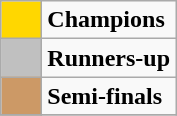<table class="wikitable" style="text-align:center">
<tr>
<td style="background:gold" width="20"></td>
<td align="left"><strong>Champions</strong></td>
</tr>
<tr>
<td style="background:silver" width="20"></td>
<td align="left"><strong>Runners-up</strong></td>
</tr>
<tr>
<td style="background:#cc9966" width="20"></td>
<td align="left"><strong>Semi-finals</strong></td>
</tr>
<tr>
</tr>
</table>
